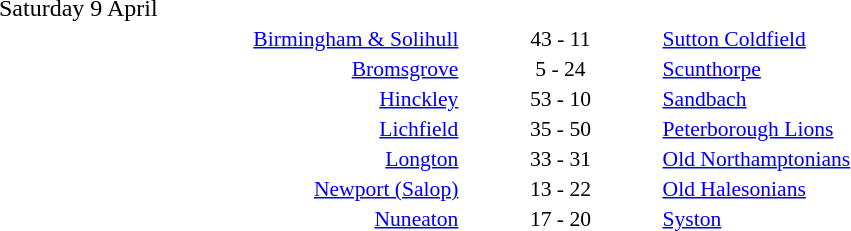<table style="width:70%;" cellspacing="1">
<tr>
<th width=35%></th>
<th width=15%></th>
<th></th>
</tr>
<tr>
<td>Saturday 9 April</td>
</tr>
<tr style=font-size:90%>
<td align=right><a href='#'>Birmingham & Solihull</a></td>
<td align=center>43 - 11</td>
<td><a href='#'>Sutton Coldfield</a></td>
</tr>
<tr style=font-size:90%>
<td align=right><a href='#'>Bromsgrove</a></td>
<td align=center>5 - 24</td>
<td><a href='#'>Scunthorpe</a></td>
</tr>
<tr style=font-size:90%>
<td align=right><a href='#'>Hinckley</a></td>
<td align=center>53 - 10</td>
<td><a href='#'>Sandbach</a></td>
</tr>
<tr style=font-size:90%>
<td align=right><a href='#'>Lichfield</a></td>
<td align=center>35 - 50</td>
<td><a href='#'>Peterborough Lions</a></td>
</tr>
<tr style=font-size:90%>
<td align=right><a href='#'>Longton</a></td>
<td align=center>33 - 31</td>
<td><a href='#'>Old Northamptonians</a></td>
</tr>
<tr style=font-size:90%>
<td align=right><a href='#'>Newport (Salop)</a></td>
<td align=center>13 - 22</td>
<td><a href='#'>Old Halesonians</a></td>
</tr>
<tr style=font-size:90%>
<td align=right><a href='#'>Nuneaton</a></td>
<td align=center>17 - 20</td>
<td><a href='#'>Syston</a></td>
</tr>
</table>
